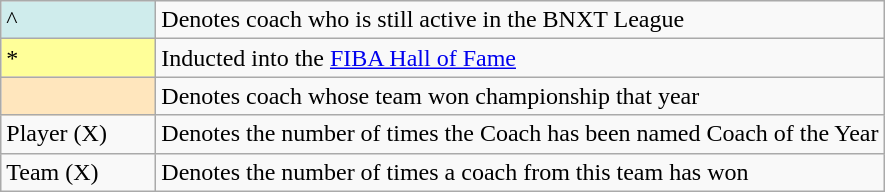<table class="wikitable">
<tr>
<td style="background-color:#CFECEC; border:1px solid #aaaaaa; width:6em">^</td>
<td>Denotes coach who is still active in the BNXT League</td>
</tr>
<tr>
<td style="background-color:#FFFF99; border:1px solid #aaaaaa; width:6em">*</td>
<td>Inducted into the <a href='#'>FIBA Hall of Fame</a></td>
</tr>
<tr>
<td style="background-color:#FFE6BD; border:1px solid #aaaaaa; width:6em"></td>
<td>Denotes coach whose team won championship that year</td>
</tr>
<tr>
<td>Player (X)</td>
<td>Denotes the number of times the Coach has been named Coach of the Year</td>
</tr>
<tr>
<td>Team (X)</td>
<td>Denotes the number of times a coach from this team has won</td>
</tr>
</table>
